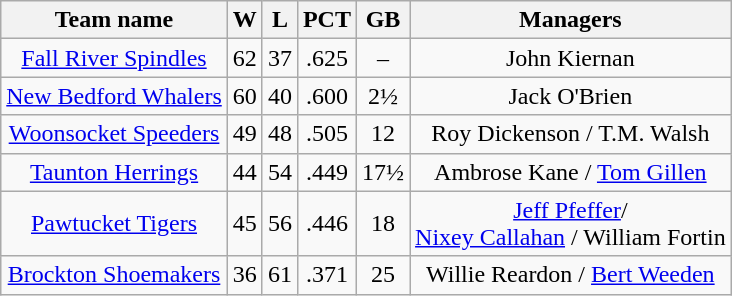<table class="wikitable" style="text-align:center">
<tr>
<th>Team name</th>
<th>W</th>
<th>L</th>
<th>PCT</th>
<th>GB</th>
<th>Managers</th>
</tr>
<tr>
<td><a href='#'>Fall River Spindles</a></td>
<td>62</td>
<td>37</td>
<td>.625</td>
<td>–</td>
<td>John Kiernan</td>
</tr>
<tr>
<td><a href='#'>New Bedford Whalers</a></td>
<td>60</td>
<td>40</td>
<td>.600</td>
<td>2½</td>
<td>Jack O'Brien</td>
</tr>
<tr>
<td><a href='#'>Woonsocket Speeders</a></td>
<td>49</td>
<td>48</td>
<td>.505</td>
<td>12</td>
<td>Roy Dickenson / T.M. Walsh</td>
</tr>
<tr>
<td><a href='#'>Taunton Herrings</a></td>
<td>44</td>
<td>54</td>
<td>.449</td>
<td>17½</td>
<td>Ambrose Kane / <a href='#'>Tom Gillen</a></td>
</tr>
<tr>
<td><a href='#'>Pawtucket Tigers</a></td>
<td>45</td>
<td>56</td>
<td>.446</td>
<td>18</td>
<td><a href='#'>Jeff Pfeffer</a>/<br> <a href='#'>Nixey Callahan</a> / William Fortin</td>
</tr>
<tr>
<td><a href='#'>Brockton Shoemakers</a></td>
<td>36</td>
<td>61</td>
<td>.371</td>
<td>25</td>
<td>Willie Reardon / <a href='#'>Bert Weeden</a></td>
</tr>
</table>
